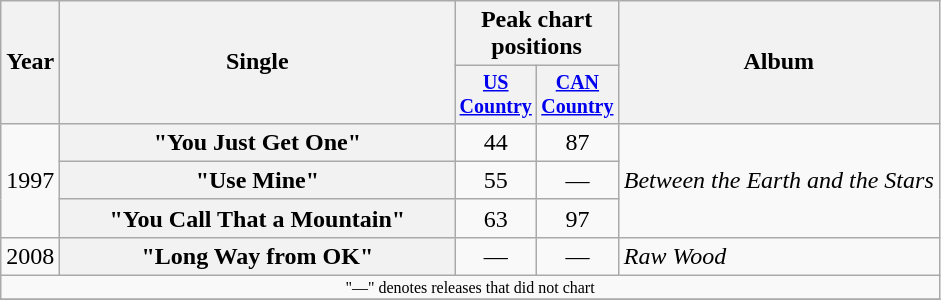<table class="wikitable plainrowheaders" style="text-align:center;">
<tr>
<th rowspan="2">Year</th>
<th rowspan="2" style="width:16em;">Single</th>
<th colspan="2">Peak chart<br>positions</th>
<th rowspan="2">Album</th>
</tr>
<tr style="font-size:smaller;">
<th width="45"><a href='#'>US Country</a></th>
<th width="45"><a href='#'>CAN Country</a></th>
</tr>
<tr>
<td rowspan="3">1997</td>
<th scope="row">"You Just Get One"</th>
<td>44</td>
<td>87</td>
<td align="left" rowspan="3"><em>Between the Earth and the Stars</em></td>
</tr>
<tr>
<th scope="row">"Use Mine"</th>
<td>55</td>
<td>—</td>
</tr>
<tr>
<th scope="row">"You Call That a Mountain"</th>
<td>63</td>
<td>97</td>
</tr>
<tr>
<td>2008</td>
<th scope="row">"Long Way from OK"</th>
<td>—</td>
<td>—</td>
<td align="left"><em>Raw Wood</em></td>
</tr>
<tr>
<td colspan="5" style="font-size:8pt">"—" denotes releases that did not chart</td>
</tr>
<tr>
</tr>
</table>
